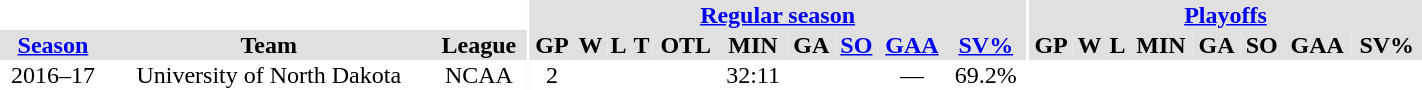<table border="0" cellpadding="1" cellspacing="0" style="text-align:center; width:75%">
<tr ALIGN="center" bgcolor="#e0e0e0">
<th align="center" colspan="3" bgcolor="#ffffff"></th>
<th align="center" rowspan="99" bgcolor="#ffffff"></th>
<th align="center" colspan="10" bgcolor="#e0e0e0"><a href='#'>Regular season</a></th>
<th align="center" rowspan="99" bgcolor="#ffffff"></th>
<th align="center" colspan="8" bgcolor="#e0e0e0"><a href='#'>Playoffs</a></th>
</tr>
<tr ALIGN="center" bgcolor="#e0e0e0">
<th><a href='#'>Season</a></th>
<th>Team</th>
<th>League</th>
<th>GP</th>
<th>W</th>
<th>L</th>
<th>T</th>
<th>OTL</th>
<th>MIN</th>
<th>GA</th>
<th><a href='#'>SO</a></th>
<th><a href='#'>GAA</a></th>
<th><a href='#'>SV%</a></th>
<th>GP</th>
<th>W</th>
<th>L</th>
<th>MIN</th>
<th>GA</th>
<th>SO</th>
<th>GAA</th>
<th>SV%</th>
</tr>
<tr>
<td>2016–17</td>
<td>University of North Dakota</td>
<td>NCAA</td>
<td>2</td>
<td></td>
<td></td>
<td></td>
<td></td>
<td>32:11</td>
<td></td>
<td></td>
<td>—</td>
<td>69.2%</td>
</tr>
<tr bgcolor="#f0f0f0">
</tr>
</table>
